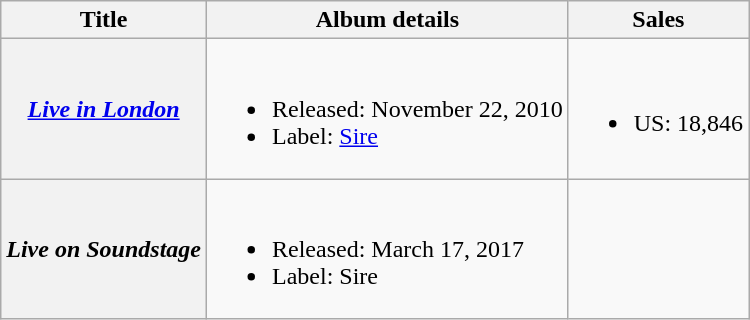<table class="wikitable plainrowheaders">
<tr>
<th>Title</th>
<th>Album details</th>
<th>Sales</th>
</tr>
<tr>
<th scope="row"><em><a href='#'>Live in London</a></em></th>
<td><br><ul><li>Released: November 22, 2010</li><li>Label: <a href='#'>Sire</a></li></ul></td>
<td><br><ul><li>US: 18,846</li></ul></td>
</tr>
<tr>
<th scope="row"><em>Live on Soundstage</em></th>
<td><br><ul><li>Released: March 17, 2017</li><li>Label: Sire</li></ul></td>
<td></td>
</tr>
</table>
